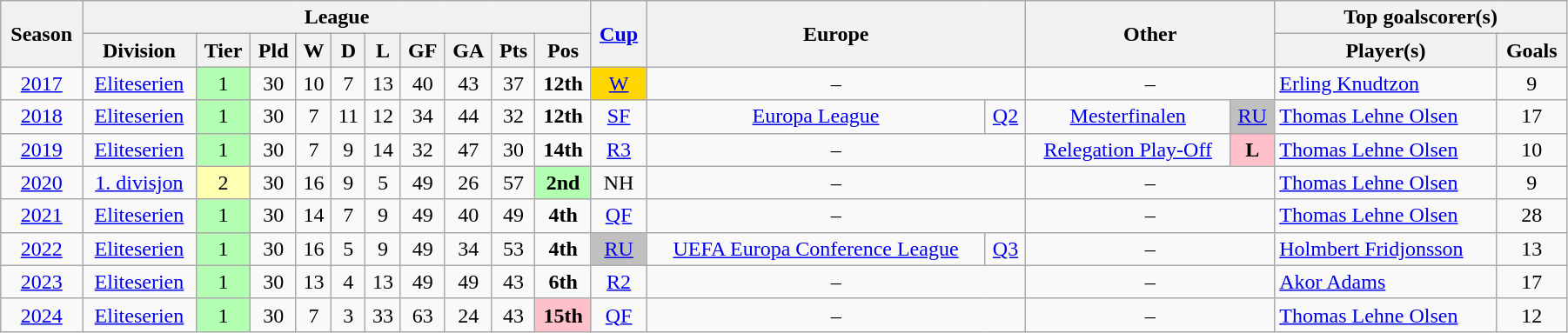<table class="wikitable" style="text-align: center" width="95%">
<tr>
<th rowspan=2>Season</th>
<th colspan="10">League</th>
<th rowspan=2><a href='#'>Cup</a></th>
<th colspan="2" rowspan="2">Europe</th>
<th colspan="2" rowspan="2">Other</th>
<th colspan=2>Top goalscorer(s)</th>
</tr>
<tr>
<th>Division</th>
<th>Tier</th>
<th>Pld</th>
<th>W</th>
<th>D</th>
<th>L</th>
<th>GF</th>
<th>GA</th>
<th>Pts</th>
<th>Pos</th>
<th>Player(s)</th>
<th>Goals</th>
</tr>
<tr>
<td><a href='#'>2017</a></td>
<td><a href='#'>Eliteserien</a></td>
<td bgcolor="#b2ffb2">1</td>
<td>30</td>
<td>10</td>
<td>7</td>
<td>13</td>
<td>40</td>
<td>43</td>
<td>37</td>
<td><strong>12th</strong></td>
<td bgcolor=gold><a href='#'>W</a></td>
<td colspan="2">–</td>
<td colspan="2">–</td>
<td align=left> <a href='#'>Erling Knudtzon</a></td>
<td>9</td>
</tr>
<tr>
<td><a href='#'>2018</a></td>
<td><a href='#'>Eliteserien</a></td>
<td bgcolor="#b2ffb2">1</td>
<td>30</td>
<td>7</td>
<td>11</td>
<td>12</td>
<td>34</td>
<td>44</td>
<td>32</td>
<td><strong>12th</strong></td>
<td><a href='#'>SF</a></td>
<td><a href='#'>Europa League</a></td>
<td><a href='#'>Q2</a></td>
<td><a href='#'>Mesterfinalen</a></td>
<td bgcolor=silver><a href='#'>RU</a></td>
<td align=left> <a href='#'>Thomas Lehne Olsen</a></td>
<td>17</td>
</tr>
<tr>
<td><a href='#'>2019</a></td>
<td><a href='#'>Eliteserien</a></td>
<td bgcolor="#b2ffb2">1</td>
<td>30</td>
<td>7</td>
<td>9</td>
<td>14</td>
<td>32</td>
<td>47</td>
<td>30</td>
<td><strong>14th</strong></td>
<td><a href='#'>R3</a></td>
<td colspan="2">–</td>
<td><a href='#'>Relegation Play-Off</a></td>
<td bgcolor="pink"><strong>L</strong></td>
<td align=left> <a href='#'>Thomas Lehne Olsen</a></td>
<td>10</td>
</tr>
<tr>
<td><a href='#'>2020</a></td>
<td><a href='#'>1. divisjon</a></td>
<td bgcolor="#ffffb2">2</td>
<td>30</td>
<td>16</td>
<td>9</td>
<td>5</td>
<td>49</td>
<td>26</td>
<td>57</td>
<td bgcolor="#b2ffb2"><strong>2nd</strong></td>
<td>NH </td>
<td colspan="2">–</td>
<td colspan="2">–</td>
<td align=left> <a href='#'>Thomas Lehne Olsen</a></td>
<td>9</td>
</tr>
<tr>
<td><a href='#'>2021</a></td>
<td><a href='#'>Eliteserien</a></td>
<td bgcolor="#b2ffb2">1</td>
<td>30</td>
<td>14</td>
<td>7</td>
<td>9</td>
<td>49</td>
<td>40</td>
<td>49</td>
<td><strong>4th</strong></td>
<td><a href='#'>QF</a></td>
<td colspan="2">–</td>
<td colspan="2">–</td>
<td align=left> <a href='#'>Thomas Lehne Olsen</a></td>
<td>28</td>
</tr>
<tr>
<td><a href='#'>2022</a></td>
<td><a href='#'>Eliteserien</a></td>
<td bgcolor="#b2ffb2">1</td>
<td>30</td>
<td>16</td>
<td>5</td>
<td>9</td>
<td>49</td>
<td>34</td>
<td>53</td>
<td><strong>4th</strong></td>
<td bgcolor=silver><a href='#'>RU</a></td>
<td><a href='#'>UEFA Europa Conference League</a></td>
<td><a href='#'>Q3</a></td>
<td colspan="2">–</td>
<td align=left> <a href='#'>Holmbert Fridjonsson</a></td>
<td>13</td>
</tr>
<tr>
<td><a href='#'>2023</a></td>
<td><a href='#'>Eliteserien</a></td>
<td bgcolor="#b2ffb2">1</td>
<td>30</td>
<td>13</td>
<td>4</td>
<td>13</td>
<td>49</td>
<td>49</td>
<td>43</td>
<td><strong>6th</strong></td>
<td><a href='#'>R2</a></td>
<td colspan="2">–</td>
<td colspan="2">–</td>
<td align=left> <a href='#'>Akor Adams</a></td>
<td>17</td>
</tr>
<tr>
<td><a href='#'>2024</a></td>
<td><a href='#'>Eliteserien</a></td>
<td bgcolor="#b2ffb2">1</td>
<td>30</td>
<td>7</td>
<td>3</td>
<td>33</td>
<td>63</td>
<td>24</td>
<td>43</td>
<td bgcolor="pink"><strong>15th</strong></td>
<td><a href='#'>QF</a></td>
<td colspan="2">–</td>
<td colspan="2">–</td>
<td align=left> <a href='#'>Thomas Lehne Olsen</a></td>
<td>12</td>
</tr>
</table>
